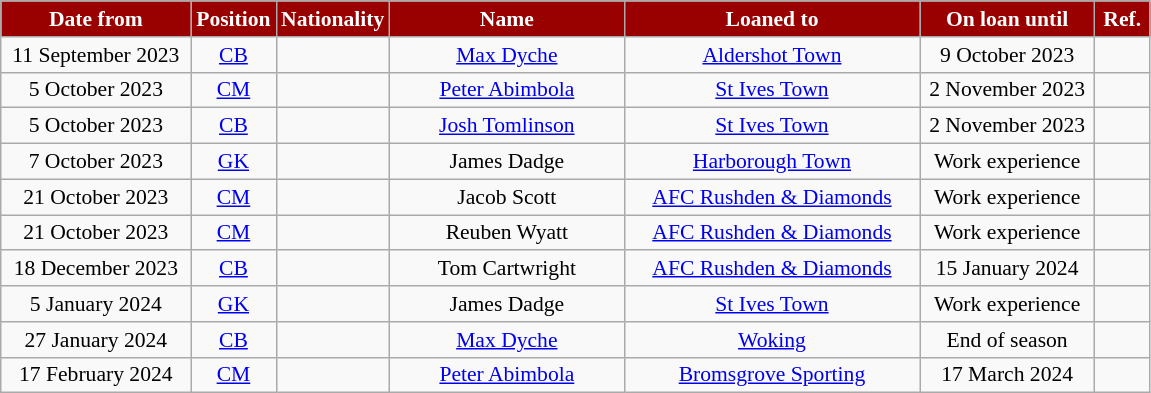<table class="wikitable"  style="text-align:center; font-size:90%; ">
<tr>
<th style="background:#990000; color:white; width:120px;">Date from</th>
<th style="background:#990000; color:white; width:50px;">Position</th>
<th style="background:#990000; color:white; width:50px;">Nationality</th>
<th style="background:#990000; color:white; width:150px;">Name</th>
<th style="background:#990000; color:white; width:190px;">Loaned to</th>
<th style="background:#990000; color:white; width:110px;">On loan until</th>
<th style="background:#990000; color:white; width:30px;">Ref.</th>
</tr>
<tr>
<td>11 September 2023</td>
<td><a href='#'>CB</a></td>
<td></td>
<td><a href='#'>Max Dyche</a></td>
<td> <a href='#'>Aldershot Town</a></td>
<td>9 October 2023</td>
<td></td>
</tr>
<tr>
<td>5 October 2023</td>
<td><a href='#'>CM</a></td>
<td></td>
<td><a href='#'>Peter Abimbola</a></td>
<td> <a href='#'>St Ives Town</a></td>
<td>2 November 2023</td>
<td></td>
</tr>
<tr>
<td>5 October 2023</td>
<td><a href='#'>CB</a></td>
<td></td>
<td><a href='#'>Josh Tomlinson</a></td>
<td> <a href='#'>St Ives Town</a></td>
<td>2 November 2023</td>
<td></td>
</tr>
<tr>
<td>7 October 2023</td>
<td><a href='#'>GK</a></td>
<td></td>
<td>James Dadge</td>
<td> <a href='#'>Harborough Town</a></td>
<td>Work experience</td>
<td></td>
</tr>
<tr>
<td>21 October 2023</td>
<td><a href='#'>CM</a></td>
<td></td>
<td>Jacob Scott</td>
<td> <a href='#'>AFC Rushden & Diamonds</a></td>
<td>Work experience</td>
<td></td>
</tr>
<tr>
<td>21 October 2023</td>
<td><a href='#'>CM</a></td>
<td></td>
<td>Reuben Wyatt</td>
<td> <a href='#'>AFC Rushden & Diamonds</a></td>
<td>Work experience</td>
<td></td>
</tr>
<tr>
<td>18 December 2023</td>
<td><a href='#'>CB</a></td>
<td></td>
<td>Tom Cartwright</td>
<td> <a href='#'>AFC Rushden & Diamonds</a></td>
<td>15 January 2024</td>
<td></td>
</tr>
<tr>
<td>5 January 2024</td>
<td><a href='#'>GK</a></td>
<td></td>
<td>James Dadge</td>
<td> <a href='#'>St Ives Town</a></td>
<td>Work experience</td>
<td></td>
</tr>
<tr>
<td>27 January 2024</td>
<td><a href='#'>CB</a></td>
<td></td>
<td><a href='#'>Max Dyche</a></td>
<td> <a href='#'>Woking</a></td>
<td>End of season</td>
<td></td>
</tr>
<tr>
<td>17 February 2024</td>
<td><a href='#'>CM</a></td>
<td></td>
<td><a href='#'>Peter Abimbola</a></td>
<td> <a href='#'>Bromsgrove Sporting</a></td>
<td>17 March 2024</td>
<td></td>
</tr>
</table>
